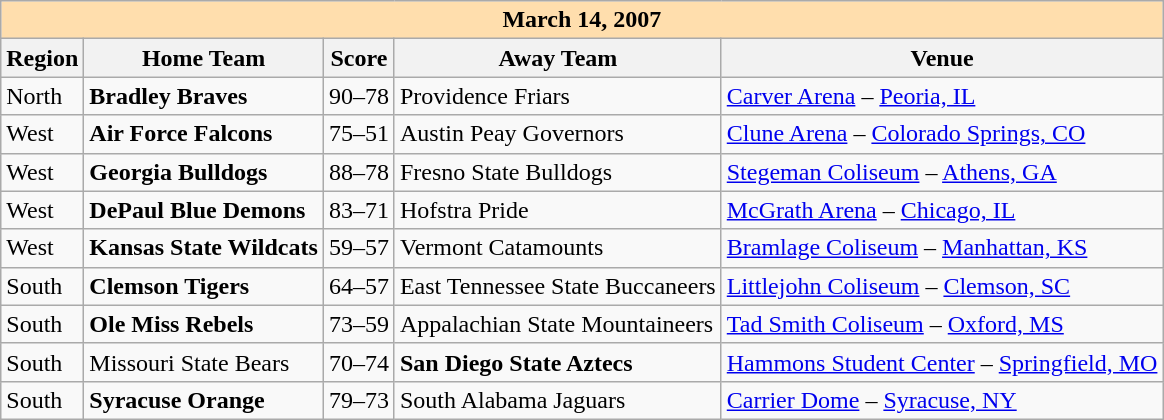<table class="wikitable">
<tr>
<th colspan="5" style="background:#ffdead;">March 14, 2007</th>
</tr>
<tr>
<th>Region</th>
<th>Home Team</th>
<th>Score</th>
<th>Away Team</th>
<th>Venue</th>
</tr>
<tr>
<td>North</td>
<td><strong>Bradley Braves</strong></td>
<td>90–78</td>
<td>Providence Friars</td>
<td><a href='#'>Carver Arena</a> – <a href='#'>Peoria, IL</a></td>
</tr>
<tr>
<td>West</td>
<td><strong>Air Force Falcons</strong></td>
<td>75–51</td>
<td>Austin Peay Governors</td>
<td><a href='#'>Clune Arena</a> –  <a href='#'>Colorado Springs, CO</a></td>
</tr>
<tr>
<td>West</td>
<td><strong>Georgia Bulldogs</strong></td>
<td>88–78</td>
<td>Fresno State Bulldogs</td>
<td><a href='#'>Stegeman Coliseum</a> –  <a href='#'>Athens, GA</a></td>
</tr>
<tr>
<td>West</td>
<td><strong>DePaul Blue Demons</strong></td>
<td>83–71</td>
<td>Hofstra Pride</td>
<td><a href='#'>McGrath Arena</a> – <a href='#'>Chicago, IL</a></td>
</tr>
<tr>
<td>West</td>
<td><strong>Kansas State Wildcats</strong></td>
<td>59–57</td>
<td>Vermont Catamounts</td>
<td><a href='#'>Bramlage Coliseum</a> – <a href='#'>Manhattan, KS</a></td>
</tr>
<tr>
<td>South</td>
<td><strong>Clemson Tigers</strong></td>
<td>64–57</td>
<td>East Tennessee State Buccaneers</td>
<td><a href='#'>Littlejohn Coliseum</a> – <a href='#'>Clemson, SC</a></td>
</tr>
<tr>
<td>South</td>
<td><strong>Ole Miss Rebels</strong></td>
<td>73–59</td>
<td>Appalachian State Mountaineers</td>
<td><a href='#'>Tad Smith Coliseum</a> – <a href='#'>Oxford, MS</a></td>
</tr>
<tr>
<td>South</td>
<td>Missouri State Bears</td>
<td>70–74</td>
<td><strong>San Diego State Aztecs</strong></td>
<td><a href='#'>Hammons Student Center</a> – <a href='#'>Springfield, MO</a></td>
</tr>
<tr>
<td>South</td>
<td><strong>Syracuse Orange</strong></td>
<td>79–73</td>
<td>South Alabama Jaguars</td>
<td><a href='#'>Carrier Dome</a> – <a href='#'>Syracuse, NY</a></td>
</tr>
</table>
